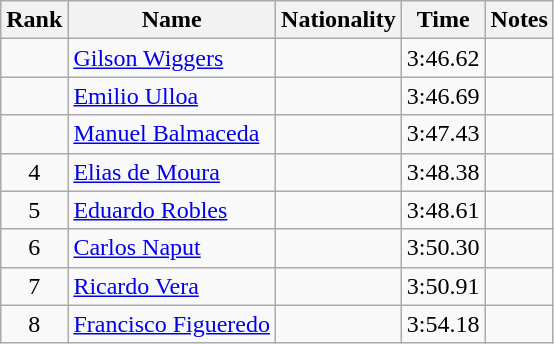<table class="wikitable sortable" style="text-align:center">
<tr>
<th>Rank</th>
<th>Name</th>
<th>Nationality</th>
<th>Time</th>
<th>Notes</th>
</tr>
<tr>
<td></td>
<td align=left><a href='#'>Gilson Wiggers</a></td>
<td align=left></td>
<td>3:46.62</td>
<td></td>
</tr>
<tr>
<td></td>
<td align=left><a href='#'>Emilio Ulloa</a></td>
<td align=left></td>
<td>3:46.69</td>
<td></td>
</tr>
<tr>
<td></td>
<td align=left><a href='#'>Manuel Balmaceda</a></td>
<td align=left></td>
<td>3:47.43</td>
<td></td>
</tr>
<tr>
<td>4</td>
<td align=left><a href='#'>Elias de Moura</a></td>
<td align=left></td>
<td>3:48.38</td>
<td></td>
</tr>
<tr>
<td>5</td>
<td align=left><a href='#'>Eduardo Robles</a></td>
<td align=left></td>
<td>3:48.61</td>
<td></td>
</tr>
<tr>
<td>6</td>
<td align=left><a href='#'>Carlos Naput</a></td>
<td align=left></td>
<td>3:50.30</td>
<td></td>
</tr>
<tr>
<td>7</td>
<td align=left><a href='#'>Ricardo Vera</a></td>
<td align=left></td>
<td>3:50.91</td>
<td></td>
</tr>
<tr>
<td>8</td>
<td align=left><a href='#'>Francisco Figueredo</a></td>
<td align=left></td>
<td>3:54.18</td>
<td></td>
</tr>
</table>
